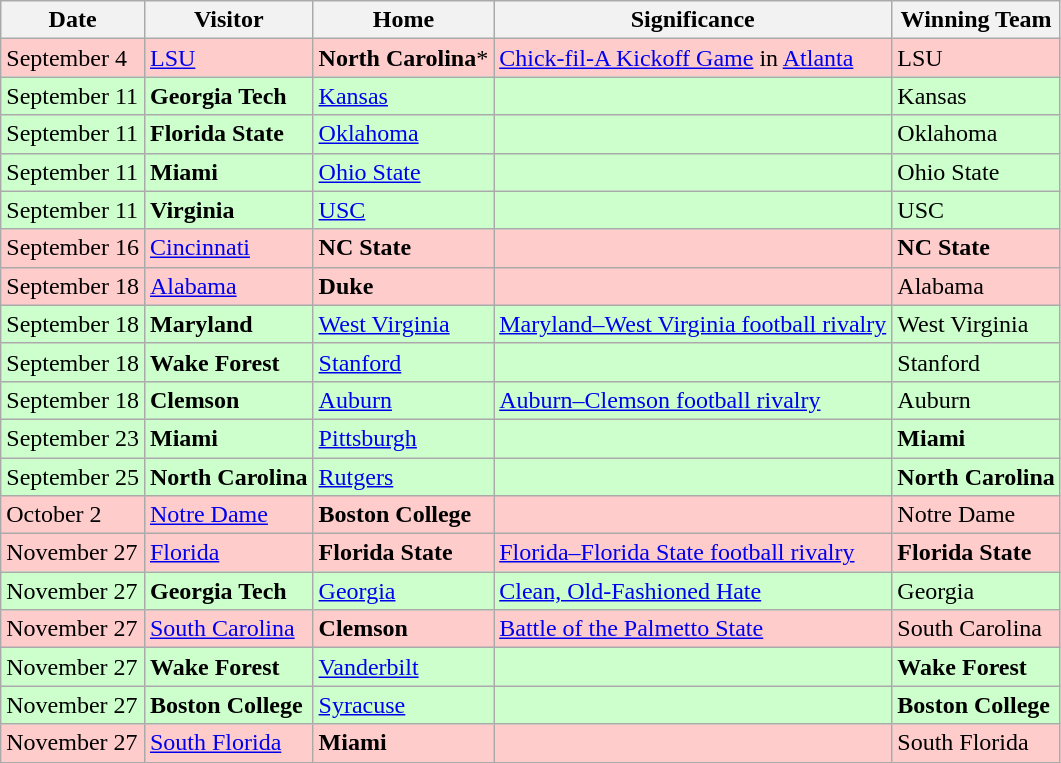<table class="wikitable">
<tr>
<th>Date</th>
<th>Visitor</th>
<th>Home</th>
<th>Significance</th>
<th>Winning Team</th>
</tr>
<tr bgcolor=#ffcccc>
<td>September 4</td>
<td><a href='#'>LSU</a></td>
<td><strong>North Carolina</strong>*</td>
<td><a href='#'>Chick-fil-A Kickoff Game</a> in <a href='#'>Atlanta</a></td>
<td>LSU</td>
</tr>
<tr bgcolor=#ccffcc>
<td>September 11</td>
<td><strong>Georgia Tech</strong></td>
<td><a href='#'>Kansas</a></td>
<td></td>
<td>Kansas</td>
</tr>
<tr bgcolor=#ccffcc>
<td>September 11</td>
<td><strong>Florida State</strong></td>
<td><a href='#'>Oklahoma</a></td>
<td></td>
<td>Oklahoma</td>
</tr>
<tr bgcolor=#ccffcc>
<td>September 11</td>
<td><strong>Miami</strong></td>
<td><a href='#'>Ohio State</a></td>
<td></td>
<td>Ohio State</td>
</tr>
<tr bgcolor=#ccffcc>
<td>September 11</td>
<td><strong>Virginia</strong></td>
<td><a href='#'>USC</a></td>
<td></td>
<td>USC</td>
</tr>
<tr bgcolor=#ffcccc>
<td>September 16</td>
<td><a href='#'>Cincinnati</a></td>
<td><strong>NC State</strong></td>
<td></td>
<td><strong>NC State</strong></td>
</tr>
<tr bgcolor=#ffcccc>
<td>September 18</td>
<td><a href='#'>Alabama</a></td>
<td><strong>Duke</strong></td>
<td></td>
<td>Alabama</td>
</tr>
<tr bgcolor=#ccffcc>
<td>September 18</td>
<td><strong>Maryland</strong></td>
<td><a href='#'>West Virginia</a></td>
<td><a href='#'>Maryland–West Virginia football rivalry</a></td>
<td>West Virginia</td>
</tr>
<tr bgcolor=#ccffcc>
<td>September 18</td>
<td><strong>Wake Forest</strong></td>
<td><a href='#'>Stanford</a></td>
<td></td>
<td>Stanford</td>
</tr>
<tr bgcolor=#ccffcc>
<td>September 18</td>
<td><strong>Clemson</strong></td>
<td><a href='#'>Auburn</a></td>
<td><a href='#'>Auburn–Clemson football rivalry</a></td>
<td>Auburn</td>
</tr>
<tr bgcolor=#ccffcc>
<td>September 23</td>
<td><strong>Miami</strong></td>
<td><a href='#'>Pittsburgh</a></td>
<td></td>
<td><strong>Miami</strong></td>
</tr>
<tr bgcolor=#ccffcc>
<td>September 25</td>
<td><strong>North Carolina</strong></td>
<td><a href='#'>Rutgers</a></td>
<td></td>
<td><strong>North Carolina</strong></td>
</tr>
<tr bgcolor=#ffcccc>
<td>October 2</td>
<td><a href='#'>Notre Dame</a></td>
<td><strong>Boston College</strong></td>
<td></td>
<td>Notre Dame</td>
</tr>
<tr bgcolor=#ffcccc>
<td>November 27</td>
<td><a href='#'>Florida</a></td>
<td><strong>Florida State</strong></td>
<td><a href='#'>Florida–Florida State football rivalry</a></td>
<td><strong>Florida State</strong></td>
</tr>
<tr bgcolor=#ccffcc>
<td>November 27</td>
<td><strong>Georgia Tech</strong></td>
<td><a href='#'>Georgia</a></td>
<td><a href='#'>Clean, Old-Fashioned Hate</a></td>
<td>Georgia</td>
</tr>
<tr bgcolor=#ffcccc>
<td>November 27</td>
<td><a href='#'>South Carolina</a></td>
<td><strong>Clemson</strong></td>
<td><a href='#'>Battle of the Palmetto State</a></td>
<td>South Carolina</td>
</tr>
<tr bgcolor=#ccffcc>
<td>November 27</td>
<td><strong>Wake Forest</strong></td>
<td><a href='#'>Vanderbilt</a></td>
<td></td>
<td><strong>Wake Forest</strong></td>
</tr>
<tr bgcolor=#ccffcc>
<td>November 27</td>
<td><strong>Boston College</strong></td>
<td><a href='#'>Syracuse</a></td>
<td></td>
<td><strong>Boston College</strong></td>
</tr>
<tr bgcolor=#ffcccc>
<td>November 27</td>
<td><a href='#'>South Florida</a></td>
<td><strong>Miami</strong></td>
<td></td>
<td>South Florida</td>
</tr>
</table>
